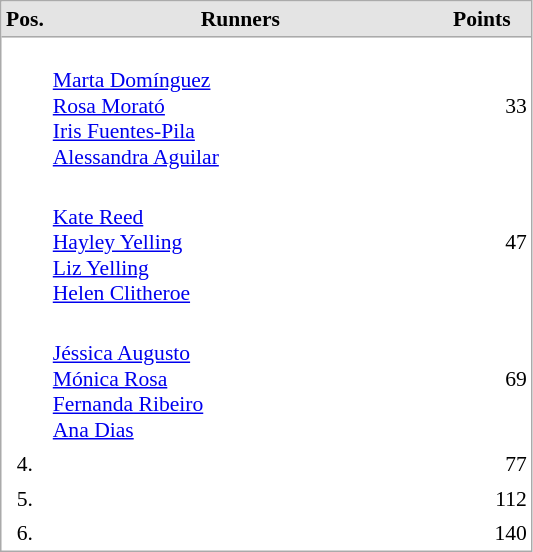<table cellspacing="0" cellpadding="3" style="border:1px solid #AAAAAA;font-size:90%">
<tr bgcolor="#E4E4E4">
<th style="border-bottom:1px solid #AAAAAA" width=10>Pos.</th>
<th style="border-bottom:1px solid #AAAAAA" width=250>Runners</th>
<th style="border-bottom:1px solid #AAAAAA" width=60>Points</th>
</tr>
<tr align="center">
<td align="center" valign="top"></td>
<td align="left"><br> <a href='#'>Marta Domínguez</a><br> <a href='#'>Rosa Morató</a><br> <a href='#'>Iris Fuentes-Pila</a><br> <a href='#'>Alessandra Aguilar</a></td>
<td align="right">33</td>
</tr>
<tr align="center">
<td align="center" valign="top"></td>
<td align="left"><br> <a href='#'>Kate Reed</a><br> <a href='#'>Hayley Yelling</a><br> <a href='#'>Liz Yelling</a><br> <a href='#'>Helen Clitheroe</a></td>
<td align="right">47</td>
</tr>
<tr align="center">
<td align="center" valign="top"></td>
<td align="left"><br> <a href='#'>Jéssica Augusto</a><br> <a href='#'>Mónica Rosa</a><br> <a href='#'>Fernanda Ribeiro</a><br> <a href='#'>Ana Dias</a></td>
<td align="right">69</td>
</tr>
<tr align="center">
<td align="center" valign="top">4.</td>
<td align="left"></td>
<td align="right">77</td>
</tr>
<tr align="center">
<td align="center" valign="top">5.</td>
<td align="left"></td>
<td align="right">112</td>
</tr>
<tr align="center">
<td align="center" valign="top">6.</td>
<td align="left"></td>
<td align="right">140</td>
</tr>
</table>
